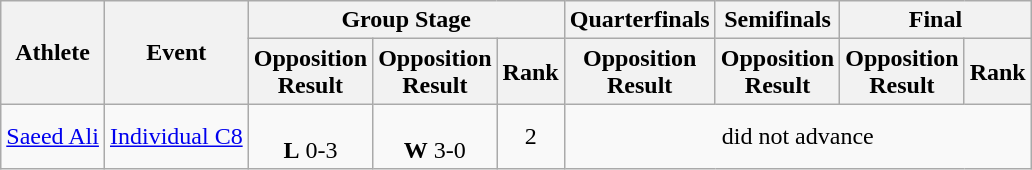<table class=wikitable>
<tr>
<th rowspan="2">Athlete</th>
<th rowspan="2">Event</th>
<th colspan="3">Group Stage</th>
<th>Quarterfinals</th>
<th>Semifinals</th>
<th colspan="2">Final</th>
</tr>
<tr>
<th>Opposition<br>Result</th>
<th>Opposition<br>Result</th>
<th>Rank</th>
<th>Opposition<br>Result</th>
<th>Opposition<br>Result</th>
<th>Opposition<br>Result</th>
<th>Rank</th>
</tr>
<tr align=center>
<td align=left><a href='#'>Saeed Ali</a></td>
<td align=left><a href='#'>Individual C8</a></td>
<td><br> <strong>L</strong> 0-3</td>
<td><br> <strong>W</strong> 3-0</td>
<td>2</td>
<td colspan=4>did not advance</td>
</tr>
</table>
